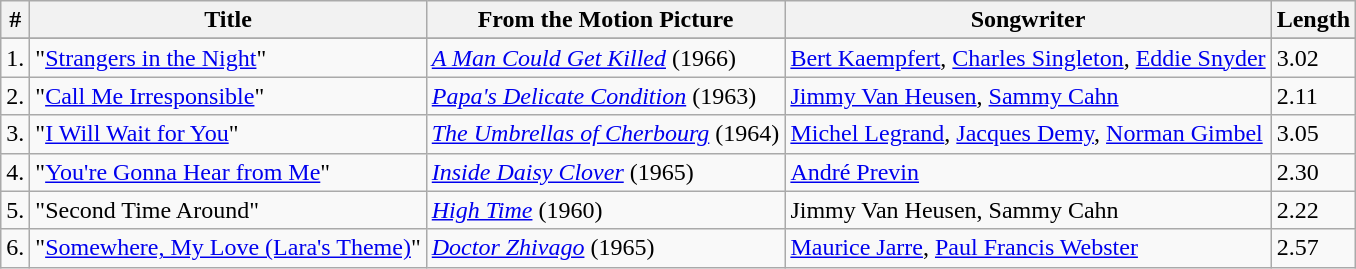<table class="wikitable">
<tr>
<th>#</th>
<th>Title</th>
<th>From the Motion Picture</th>
<th>Songwriter</th>
<th>Length</th>
</tr>
<tr bgcolor="#ebf5ff">
</tr>
<tr>
<td>1.</td>
<td>"<a href='#'>Strangers in the Night</a>"</td>
<td><em><a href='#'>A Man Could Get Killed</a></em> (1966)</td>
<td><a href='#'>Bert Kaempfert</a>, <a href='#'>Charles Singleton</a>, <a href='#'>Eddie Snyder</a></td>
<td>3.02</td>
</tr>
<tr>
<td>2.</td>
<td>"<a href='#'>Call Me Irresponsible</a>"</td>
<td><em><a href='#'>Papa's Delicate Condition</a></em> (1963)</td>
<td><a href='#'>Jimmy Van Heusen</a>, <a href='#'>Sammy Cahn</a></td>
<td>2.11</td>
</tr>
<tr>
<td>3.</td>
<td>"<a href='#'>I Will Wait for You</a>"</td>
<td><em><a href='#'>The Umbrellas of Cherbourg</a></em> (1964)</td>
<td><a href='#'>Michel Legrand</a>, <a href='#'>Jacques Demy</a>, <a href='#'>Norman Gimbel</a></td>
<td>3.05</td>
</tr>
<tr>
<td>4.</td>
<td>"<a href='#'>You're Gonna Hear from Me</a>"</td>
<td><em><a href='#'>Inside Daisy Clover</a></em> (1965)</td>
<td><a href='#'>André Previn</a></td>
<td>2.30</td>
</tr>
<tr>
<td>5.</td>
<td>"Second Time Around"</td>
<td><em><a href='#'>High Time</a></em> (1960)</td>
<td>Jimmy Van Heusen, Sammy Cahn</td>
<td>2.22</td>
</tr>
<tr>
<td>6.</td>
<td>"<a href='#'>Somewhere, My Love (Lara's Theme)</a>"</td>
<td><em><a href='#'>Doctor Zhivago</a></em> (1965)</td>
<td><a href='#'>Maurice Jarre</a>, <a href='#'>Paul Francis Webster</a></td>
<td>2.57</td>
</tr>
</table>
